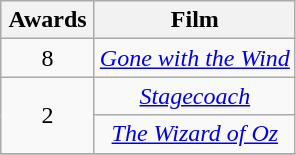<table class="wikitable" rowspan="2" style="text-align:center;">
<tr>
<th scope="col" style="width:55px;">Awards</th>
<th scope="col" style="text-align:center;">Film</th>
</tr>
<tr>
<td rowspan=1, style="text-align:center">8</td>
<td><em><a href='#'>Gone with the Wind</a></em></td>
</tr>
<tr>
<td rowspan=2, style="text-align:center">2</td>
<td><em><a href='#'>Stagecoach</a></em></td>
</tr>
<tr>
<td><em><a href='#'>The Wizard of Oz</a></em></td>
</tr>
<tr>
</tr>
</table>
